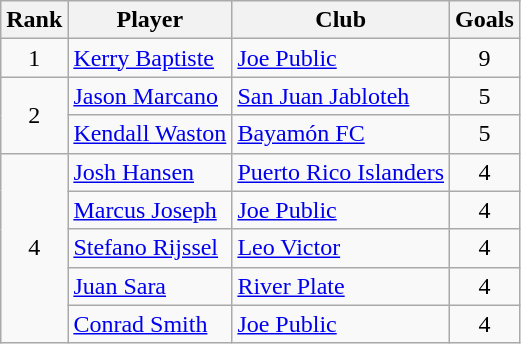<table class="wikitable" style="text-align:center;">
<tr>
<th>Rank</th>
<th>Player</th>
<th>Club</th>
<th>Goals</th>
</tr>
<tr>
<td>1</td>
<td align=left> <a href='#'>Kerry Baptiste</a></td>
<td align=left> <a href='#'>Joe Public</a></td>
<td>9</td>
</tr>
<tr>
<td rowspan=2>2</td>
<td align=left> <a href='#'>Jason Marcano</a></td>
<td align=left> <a href='#'>San Juan Jabloteh</a></td>
<td>5</td>
</tr>
<tr>
<td align=left> <a href='#'>Kendall Waston</a></td>
<td align=left> <a href='#'>Bayamón FC</a></td>
<td>5</td>
</tr>
<tr>
<td rowspan=5>4</td>
<td align=left> <a href='#'>Josh Hansen</a></td>
<td align=left> <a href='#'>Puerto Rico Islanders</a></td>
<td>4</td>
</tr>
<tr>
<td align=left> <a href='#'>Marcus Joseph</a></td>
<td align=left> <a href='#'>Joe Public</a></td>
<td>4</td>
</tr>
<tr>
<td align=left> <a href='#'>Stefano Rijssel</a></td>
<td align=left> <a href='#'>Leo Victor</a></td>
<td>4</td>
</tr>
<tr>
<td align=left> <a href='#'>Juan Sara</a></td>
<td align=left> <a href='#'>River Plate</a></td>
<td>4</td>
</tr>
<tr>
<td align=left> <a href='#'>Conrad Smith</a></td>
<td align=left> <a href='#'>Joe Public</a></td>
<td>4</td>
</tr>
</table>
